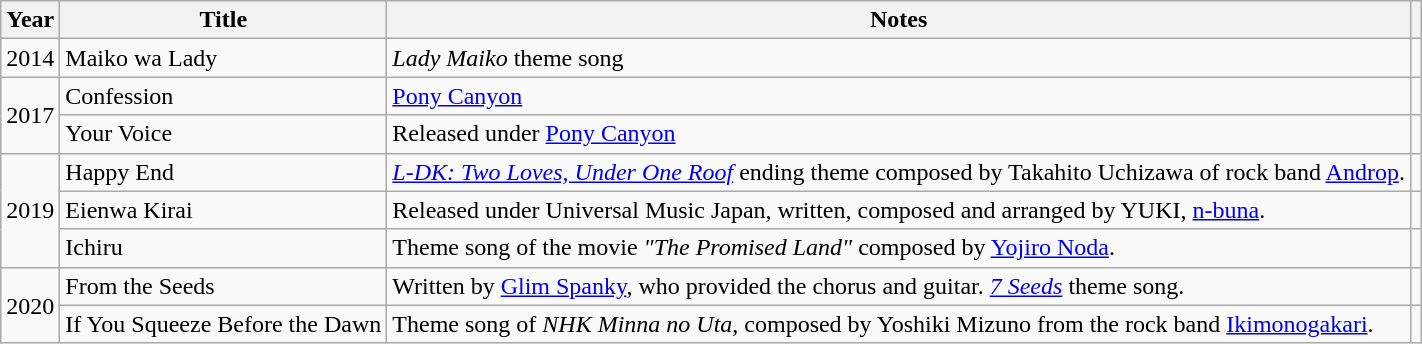<table class="wikitable">
<tr>
<th>Year</th>
<th>Title</th>
<th>Notes</th>
<th></th>
</tr>
<tr>
<td>2014</td>
<td>Maiko wa Lady</td>
<td> <em>Lady Maiko</em> theme song</td>
<td></td>
</tr>
<tr>
<td rowspan="2">2017</td>
<td>Confession</td>
<td><a href='#'>Pony Canyon</a></td>
<td></td>
</tr>
<tr>
<td>Your Voice</td>
<td>Released under <a href='#'>Pony Canyon</a></td>
<td></td>
</tr>
<tr>
<td rowspan="3">2019</td>
<td>Happy End</td>
<td><a href='#'><em>L-DK: Two Loves, Under One Roof</em></a> ending theme composed by Takahito Uchizawa of rock band <a href='#'>Androp</a>.</td>
<td></td>
</tr>
<tr>
<td>Eienwa Kirai</td>
<td>Released under Universal Music Japan, written, composed and arranged by YUKI, <a href='#'>n-buna</a>.</td>
<td></td>
</tr>
<tr>
<td>Ichiru</td>
<td>Theme song of the movie <em>"The Promised Land"</em> composed by <a href='#'>Yojiro Noda</a>.</td>
<td></td>
</tr>
<tr>
<td rowspan="2">2020</td>
<td>From the Seeds</td>
<td>Written by <a href='#'>Glim Spanky</a>, who provided the chorus and guitar. <em><a href='#'>7 Seeds</a></em> theme song.</td>
<td></td>
</tr>
<tr>
<td>If You Squeeze Before the Dawn</td>
<td>Theme song of <em>NHK Minna no Uta</em>, composed by Yoshiki Mizuno from the rock band <a href='#'>Ikimonogakari</a>.</td>
<td></td>
</tr>
</table>
